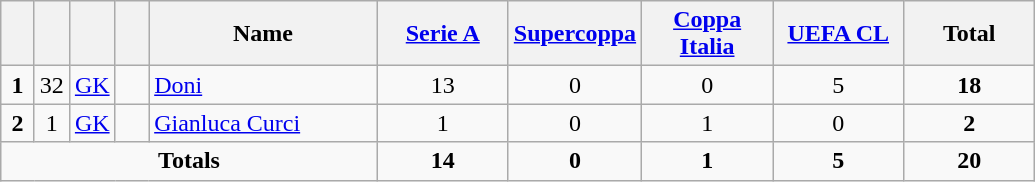<table class="wikitable" style="text-align:center">
<tr>
<th width=15></th>
<th width=15></th>
<th width=15></th>
<th width=15></th>
<th width=145>Name</th>
<th width=80><strong><a href='#'>Serie A</a></strong></th>
<th width=80><strong><a href='#'>Supercoppa</a></strong></th>
<th width=80><strong><a href='#'>Coppa Italia</a></strong></th>
<th width=80><strong><a href='#'>UEFA CL</a></strong></th>
<th width=80>Total</th>
</tr>
<tr>
<td><strong>1</strong></td>
<td>32</td>
<td><a href='#'>GK</a></td>
<td></td>
<td align=left><a href='#'>Doni</a></td>
<td>13</td>
<td>0</td>
<td>0</td>
<td>5</td>
<td><strong>18</strong></td>
</tr>
<tr>
<td><strong>2</strong></td>
<td>1</td>
<td><a href='#'>GK</a></td>
<td></td>
<td align=left><a href='#'>Gianluca Curci</a></td>
<td>1</td>
<td>0</td>
<td>1</td>
<td>0</td>
<td><strong>2</strong></td>
</tr>
<tr>
<td colspan=5><strong>Totals</strong></td>
<td><strong>14</strong></td>
<td><strong>0</strong></td>
<td><strong>1</strong></td>
<td><strong>5</strong></td>
<td><strong>20</strong></td>
</tr>
</table>
